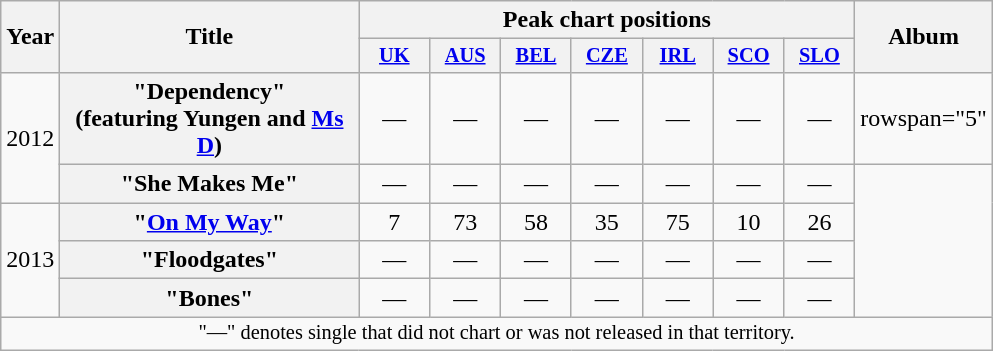<table class="wikitable plainrowheaders" style="text-align:center;">
<tr>
<th scope="col" rowspan="2" style="width:1em;">Year</th>
<th scope="col" rowspan="2" style="width:12em;">Title</th>
<th scope="col" colspan="7">Peak chart positions</th>
<th scope="col" rowspan="2">Album</th>
</tr>
<tr>
<th scope="col" style="width:3em;font-size:85%;"><a href='#'>UK</a><br></th>
<th scope="col" style="width:3em;font-size:85%;"><a href='#'>AUS</a><br></th>
<th scope="col" style="width:3em;font-size:85%;"><a href='#'>BEL</a><br></th>
<th scope="col" style="width:3em;font-size:85%;"><a href='#'>CZE</a><br></th>
<th scope="col" style="width:3em;font-size:85%;"><a href='#'>IRL</a><br></th>
<th scope="col" style="width:3em;font-size:85%;"><a href='#'>SCO</a><br></th>
<th scope="col" style="width:3em;font-size:85%;"><a href='#'>SLO</a><br></th>
</tr>
<tr>
<td rowspan="2">2012</td>
<th scope="row">"Dependency"<br><span>(featuring Yungen and <a href='#'>Ms D</a>)</span></th>
<td>—</td>
<td>—</td>
<td>—</td>
<td>—</td>
<td>—</td>
<td>—</td>
<td>—</td>
<td>rowspan="5" </td>
</tr>
<tr>
<th scope="row">"She Makes Me"</th>
<td>—</td>
<td>—</td>
<td>—</td>
<td>—</td>
<td>—</td>
<td>—</td>
<td>—</td>
</tr>
<tr>
<td rowspan="3">2013</td>
<th scope="row">"<a href='#'>On My Way</a>"</th>
<td>7</td>
<td>73</td>
<td>58</td>
<td>35</td>
<td>75</td>
<td>10</td>
<td>26</td>
</tr>
<tr>
<th scope="row">"Floodgates"</th>
<td>—</td>
<td>—</td>
<td>—</td>
<td>—</td>
<td>—</td>
<td>—</td>
<td>—</td>
</tr>
<tr>
<th scope="row">"Bones"</th>
<td>—</td>
<td>—</td>
<td>—</td>
<td>—</td>
<td>—</td>
<td>—</td>
<td>—</td>
</tr>
<tr>
<td colspan="18" style="font-size:85%">"—" denotes single that did not chart or was not released in that territory.</td>
</tr>
</table>
